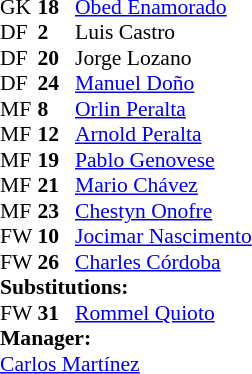<table style = "font-size: 90%" cellspacing = "0" cellpadding = "0">
<tr>
<td colspan = 4></td>
</tr>
<tr>
<th style="width:25px;"></th>
<th style="width:25px;"></th>
</tr>
<tr>
<td>GK</td>
<td><strong>18</strong></td>
<td> <a href='#'>Obed Enamorado</a></td>
<td></td>
<td></td>
</tr>
<tr>
<td>DF</td>
<td><strong>2</strong></td>
<td> Luis Castro</td>
</tr>
<tr>
<td>DF</td>
<td><strong>20</strong></td>
<td> Jorge Lozano</td>
</tr>
<tr>
<td>DF</td>
<td><strong>24</strong></td>
<td> <a href='#'>Manuel Doño</a></td>
</tr>
<tr>
<td>MF</td>
<td><strong>8</strong></td>
<td> <a href='#'>Orlin Peralta</a></td>
</tr>
<tr>
<td>MF</td>
<td><strong>12</strong></td>
<td> <a href='#'>Arnold Peralta</a></td>
</tr>
<tr>
<td>MF</td>
<td><strong>19</strong></td>
<td> <a href='#'>Pablo Genovese</a></td>
</tr>
<tr>
<td>MF</td>
<td><strong>21</strong></td>
<td> <a href='#'>Mario Chávez</a></td>
</tr>
<tr>
<td>MF</td>
<td><strong>23</strong></td>
<td> <a href='#'>Chestyn Onofre</a></td>
<td></td>
<td></td>
</tr>
<tr>
<td>FW</td>
<td><strong>10</strong></td>
<td> <a href='#'>Jocimar Nascimento</a></td>
</tr>
<tr>
<td>FW</td>
<td><strong>26</strong></td>
<td> <a href='#'>Charles Córdoba</a></td>
<td></td>
<td></td>
</tr>
<tr>
<td colspan = 3><strong>Substitutions:</strong></td>
</tr>
<tr>
<td>FW</td>
<td><strong>31</strong></td>
<td> <a href='#'>Rommel Quioto</a></td>
<td></td>
<td></td>
</tr>
<tr>
<td colspan = 3><strong>Manager:</strong></td>
</tr>
<tr>
<td colspan = 3> <a href='#'>Carlos Martínez</a></td>
</tr>
</table>
